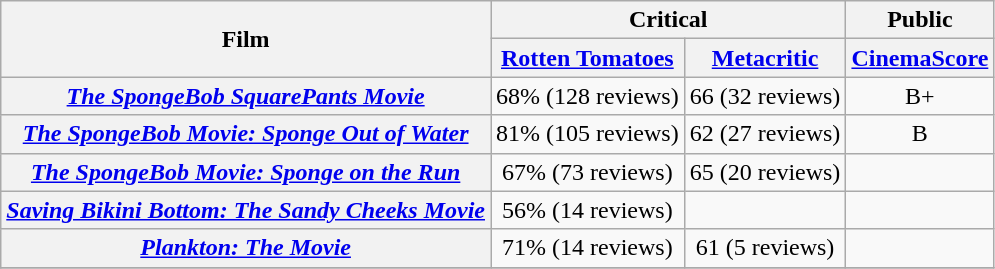<table class="wikitable plainrowheaders sortable" style="text-align: center;">
<tr>
<th scope="col" rowspan="2">Film</th>
<th scope="col" colspan="2">Critical</th>
<th colspan="2" scope="col">Public</th>
</tr>
<tr>
<th scope="col"><a href='#'>Rotten Tomatoes</a></th>
<th scope="col"><a href='#'>Metacritic</a></th>
<th scope="col"><a href='#'>CinemaScore</a></th>
</tr>
<tr>
<th scope="row"><em><a href='#'>The SpongeBob SquarePants Movie</a></em></th>
<td>68% (128 reviews)</td>
<td>66 (32 reviews)</td>
<td>B+</td>
</tr>
<tr>
<th scope="row"><em><a href='#'>The SpongeBob Movie: Sponge Out of Water</a></em></th>
<td>81% (105 reviews)</td>
<td>62 (27 reviews)</td>
<td>B</td>
</tr>
<tr>
<th scope="row"><em><a href='#'>The SpongeBob Movie: Sponge on the Run</a></em></th>
<td>67% (73 reviews)</td>
<td>65 (20 reviews)</td>
<td></td>
</tr>
<tr>
<th scope="row"><em><a href='#'>Saving Bikini Bottom: The Sandy Cheeks Movie</a></em></th>
<td>56% (14 reviews)</td>
<td></td>
<td></td>
</tr>
<tr>
<th scope="row"><em><a href='#'>Plankton: The Movie</a></em></th>
<td>71% (14 reviews)</td>
<td>61 (5 reviews)</td>
<td></td>
</tr>
<tr>
</tr>
</table>
